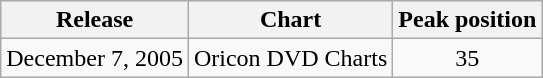<table class="wikitable">
<tr>
<th>Release</th>
<th>Chart</th>
<th>Peak position</th>
</tr>
<tr>
<td>December 7, 2005</td>
<td>Oricon DVD Charts</td>
<td align="center">35</td>
</tr>
</table>
